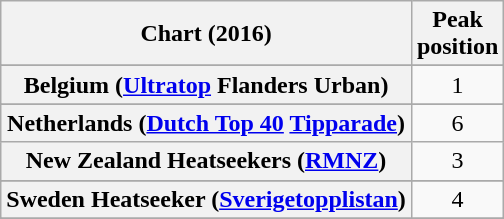<table class="wikitable plainrowheaders sortable" style="text-align:center;">
<tr>
<th scope="col">Chart (2016)</th>
<th scope="col">Peak<br>position</th>
</tr>
<tr>
</tr>
<tr>
</tr>
<tr>
<th scope="row">Belgium (<a href='#'>Ultratop</a> Flanders Urban)</th>
<td>1</td>
</tr>
<tr>
</tr>
<tr>
</tr>
<tr>
</tr>
<tr>
</tr>
<tr>
</tr>
<tr>
<th scope="row">Netherlands (<a href='#'>Dutch Top 40</a> <a href='#'>Tipparade</a>)</th>
<td align="center">6</td>
</tr>
<tr>
<th scope="row">New Zealand Heatseekers (<a href='#'>RMNZ</a>)</th>
<td>3</td>
</tr>
<tr>
</tr>
<tr>
</tr>
<tr>
<th scope="row">Sweden Heatseeker (<a href='#'>Sverigetopplistan</a>)</th>
<td>4</td>
</tr>
<tr>
</tr>
<tr>
</tr>
<tr>
</tr>
<tr>
</tr>
<tr>
</tr>
<tr>
</tr>
<tr>
</tr>
</table>
